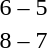<table style="text-align:center">
<tr>
<th width=200></th>
<th width=100></th>
<th width=200></th>
</tr>
<tr>
<td align=right><strong></strong></td>
<td>6 – 5</td>
<td align=left></td>
</tr>
<tr>
<td align=right><strong></strong></td>
<td>8 – 7</td>
<td align=left></td>
</tr>
</table>
